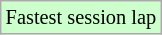<table class="wikitable sortable" style="font-size: 85%;">
<tr style="background:#ccffcc;">
<td>Fastest session lap</td>
</tr>
</table>
